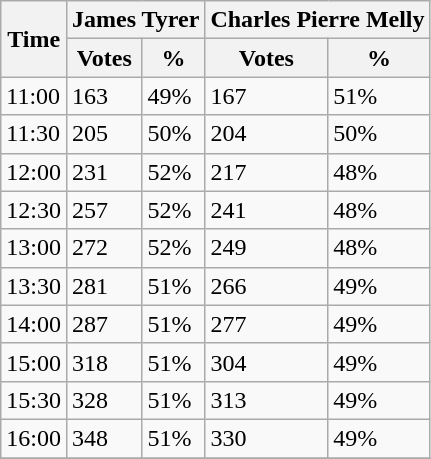<table class="wikitable">
<tr>
<th rowspan="2">Time</th>
<th colspan="2">James Tyrer</th>
<th colspan="2">Charles Pierre Melly</th>
</tr>
<tr>
<th>Votes</th>
<th>%</th>
<th>Votes</th>
<th>%</th>
</tr>
<tr>
<td>11:00</td>
<td>163</td>
<td>49%</td>
<td>167</td>
<td>51%</td>
</tr>
<tr>
<td>11:30</td>
<td>205</td>
<td>50%</td>
<td>204</td>
<td>50%</td>
</tr>
<tr>
<td>12:00</td>
<td>231</td>
<td>52%</td>
<td>217</td>
<td>48%</td>
</tr>
<tr>
<td>12:30</td>
<td>257</td>
<td>52%</td>
<td>241</td>
<td>48%</td>
</tr>
<tr>
<td>13:00</td>
<td>272</td>
<td>52%</td>
<td>249</td>
<td>48%</td>
</tr>
<tr>
<td>13:30</td>
<td>281</td>
<td>51%</td>
<td>266</td>
<td>49%</td>
</tr>
<tr>
<td>14:00</td>
<td>287</td>
<td>51%</td>
<td>277</td>
<td>49%</td>
</tr>
<tr>
<td>15:00</td>
<td>318</td>
<td>51%</td>
<td>304</td>
<td>49%</td>
</tr>
<tr>
<td>15:30</td>
<td>328</td>
<td>51%</td>
<td>313</td>
<td>49%</td>
</tr>
<tr>
<td>16:00</td>
<td>348</td>
<td>51%</td>
<td>330</td>
<td>49%</td>
</tr>
<tr>
</tr>
</table>
